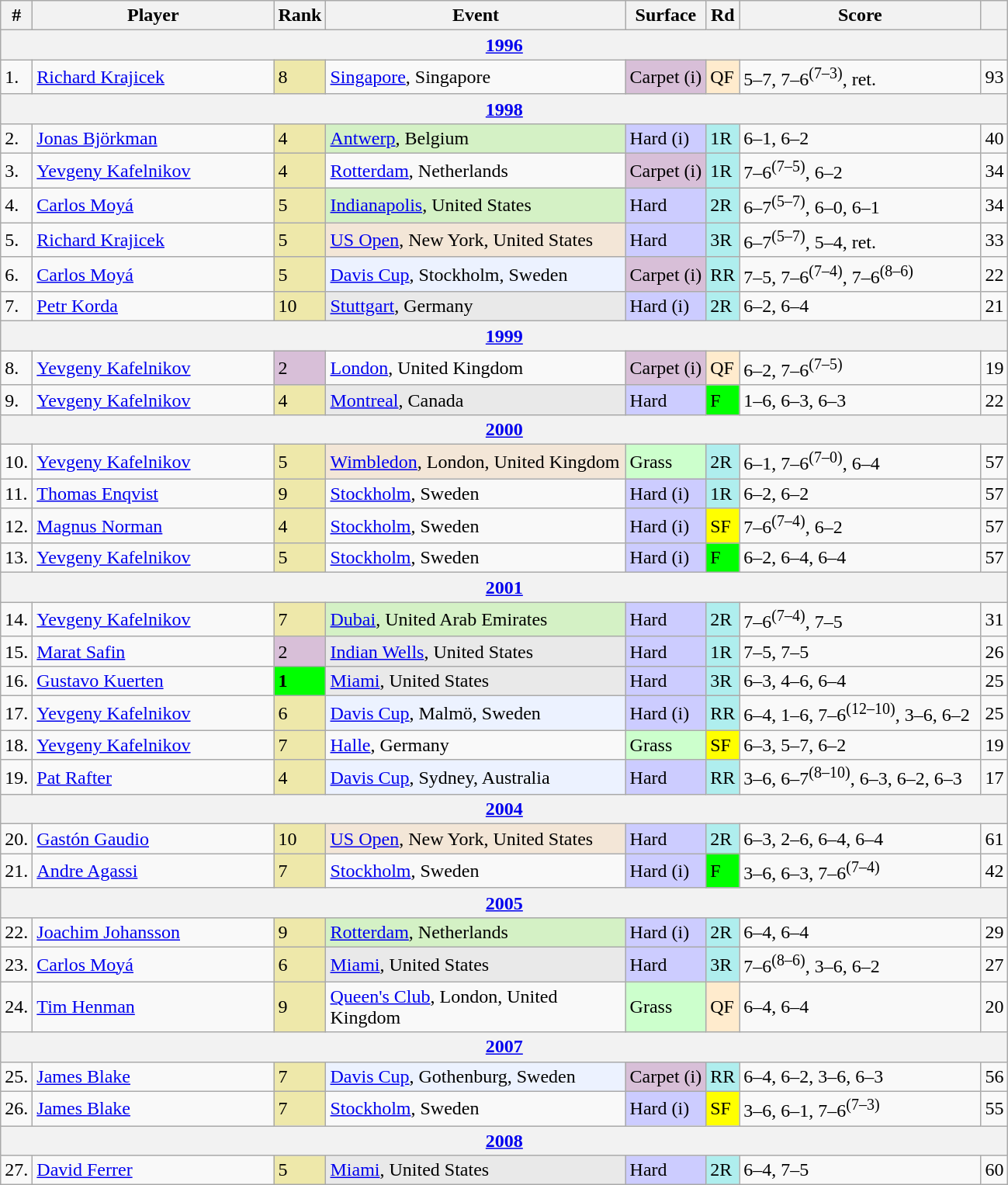<table class="wikitable sortable">
<tr>
<th>#</th>
<th width=200>Player</th>
<th>Rank</th>
<th width=250>Event</th>
<th>Surface</th>
<th>Rd</th>
<th width=200>Score</th>
<th></th>
</tr>
<tr>
<th colspan=8><a href='#'>1996</a></th>
</tr>
<tr>
<td>1.</td>
<td> <a href='#'>Richard Krajicek</a></td>
<td bgcolor=EEE8AA>8</td>
<td><a href='#'>Singapore</a>, Singapore</td>
<td bgcolor=thistle>Carpet (i)</td>
<td bgcolor=ffebcd>QF</td>
<td>5–7, 7–6<sup>(7–3)</sup>, ret.</td>
<td>93</td>
</tr>
<tr>
<th colspan=8><a href='#'>1998</a></th>
</tr>
<tr>
<td>2.</td>
<td> <a href='#'>Jonas Björkman</a></td>
<td bgcolor=EEE8AA>4</td>
<td bgcolor=d4f1c5><a href='#'>Antwerp</a>, Belgium</td>
<td bgcolor=CCCCFF>Hard (i)</td>
<td bgcolor=afeeee>1R</td>
<td>6–1, 6–2</td>
<td>40</td>
</tr>
<tr>
<td>3.</td>
<td> <a href='#'>Yevgeny Kafelnikov</a></td>
<td bgcolor=EEE8AA>4</td>
<td><a href='#'>Rotterdam</a>, Netherlands</td>
<td bgcolor=thistle>Carpet (i)</td>
<td bgcolor=afeeee>1R</td>
<td>7–6<sup>(7–5)</sup>, 6–2</td>
<td>34</td>
</tr>
<tr>
<td>4.</td>
<td> <a href='#'>Carlos Moyá</a></td>
<td bgcolor=EEE8AA>5</td>
<td bgcolor=d4f1c5><a href='#'>Indianapolis</a>, United States</td>
<td bgcolor=CCCCFF>Hard</td>
<td bgcolor=afeeee>2R</td>
<td>6–7<sup>(5–7)</sup>, 6–0, 6–1</td>
<td>34</td>
</tr>
<tr>
<td>5.</td>
<td> <a href='#'>Richard Krajicek</a></td>
<td bgcolor=EEE8AA>5</td>
<td bgcolor=f3e6d7><a href='#'>US Open</a>, New York, United States</td>
<td bgcolor=CCCCFF>Hard</td>
<td bgcolor=afeeee>3R</td>
<td>6–7<sup>(5–7)</sup>, 5–4, ret.</td>
<td>33</td>
</tr>
<tr>
<td>6.</td>
<td> <a href='#'>Carlos Moyá</a></td>
<td bgcolor=EEE8AA>5</td>
<td bgcolor=ECF2FF><a href='#'>Davis Cup</a>, Stockholm, Sweden</td>
<td bgcolor=thistle>Carpet (i)</td>
<td bgcolor=afeeee>RR</td>
<td>7–5, 7–6<sup>(7–4)</sup>, 7–6<sup>(8–6)</sup></td>
<td>22</td>
</tr>
<tr>
<td>7.</td>
<td> <a href='#'>Petr Korda</a></td>
<td bgcolor=EEE8AA>10</td>
<td bgcolor=e9e9e9><a href='#'>Stuttgart</a>, Germany</td>
<td bgcolor=CCCCFF>Hard (i)</td>
<td bgcolor=afeeee>2R</td>
<td>6–2, 6–4</td>
<td>21</td>
</tr>
<tr>
<th colspan=8><a href='#'>1999</a></th>
</tr>
<tr>
<td>8.</td>
<td> <a href='#'>Yevgeny Kafelnikov</a></td>
<td bgcolor=thistle>2</td>
<td><a href='#'>London</a>, United Kingdom</td>
<td bgcolor=thistle>Carpet (i)</td>
<td bgcolor=ffebcd>QF</td>
<td>6–2, 7–6<sup>(7–5)</sup></td>
<td>19</td>
</tr>
<tr>
<td>9.</td>
<td> <a href='#'>Yevgeny Kafelnikov</a></td>
<td bgcolor=EEE8AA>4</td>
<td bgcolor=e9e9e9><a href='#'>Montreal</a>, Canada</td>
<td bgcolor=CCCCFF>Hard</td>
<td bgcolor=lime>F</td>
<td>1–6, 6–3, 6–3</td>
<td>22</td>
</tr>
<tr>
<th colspan=8><a href='#'>2000</a></th>
</tr>
<tr>
<td>10.</td>
<td> <a href='#'>Yevgeny Kafelnikov</a></td>
<td bgcolor=EEE8AA>5</td>
<td bgcolor=f3e6d7><a href='#'>Wimbledon</a>, London, United Kingdom</td>
<td bgcolor=#cfc>Grass</td>
<td bgcolor=afeeee>2R</td>
<td>6–1, 7–6<sup>(7–0)</sup>, 6–4</td>
<td>57</td>
</tr>
<tr>
<td>11.</td>
<td> <a href='#'>Thomas Enqvist</a></td>
<td bgcolor=EEE8AA>9</td>
<td><a href='#'>Stockholm</a>, Sweden</td>
<td bgcolor=CCCCFF>Hard (i)</td>
<td bgcolor=afeeee>1R</td>
<td>6–2, 6–2</td>
<td>57</td>
</tr>
<tr>
<td>12.</td>
<td> <a href='#'>Magnus Norman</a></td>
<td bgcolor=EEE8AA>4</td>
<td><a href='#'>Stockholm</a>, Sweden</td>
<td bgcolor=CCCCFF>Hard (i)</td>
<td bgcolor=yellow>SF</td>
<td>7–6<sup>(7–4)</sup>, 6–2</td>
<td>57</td>
</tr>
<tr>
<td>13.</td>
<td> <a href='#'>Yevgeny Kafelnikov</a></td>
<td bgcolor=EEE8AA>5</td>
<td><a href='#'>Stockholm</a>, Sweden</td>
<td bgcolor=CCCCFF>Hard (i)</td>
<td bgcolor=lime>F</td>
<td>6–2, 6–4, 6–4</td>
<td>57</td>
</tr>
<tr>
<th colspan=8><a href='#'>2001</a></th>
</tr>
<tr>
<td>14.</td>
<td> <a href='#'>Yevgeny Kafelnikov</a></td>
<td bgcolor=EEE8AA>7</td>
<td bgcolor=d4f1c5><a href='#'>Dubai</a>, United Arab Emirates</td>
<td bgcolor=CCCCFF>Hard</td>
<td bgcolor=afeeee>2R</td>
<td>7–6<sup>(7–4)</sup>, 7–5</td>
<td>31</td>
</tr>
<tr>
<td>15.</td>
<td> <a href='#'>Marat Safin</a></td>
<td bgcolor=thistle>2</td>
<td bgcolor=e9e9e9><a href='#'>Indian Wells</a>, United States</td>
<td bgcolor=CCCCFF>Hard</td>
<td bgcolor=afeeee>1R</td>
<td>7–5, 7–5</td>
<td>26</td>
</tr>
<tr>
<td>16.</td>
<td> <a href='#'>Gustavo Kuerten</a></td>
<td bgcolor=lime><strong>1</strong></td>
<td bgcolor=e9e9e9><a href='#'>Miami</a>, United States</td>
<td bgcolor=CCCCFF>Hard</td>
<td bgcolor=afeeee>3R</td>
<td>6–3, 4–6, 6–4</td>
<td>25</td>
</tr>
<tr>
<td>17.</td>
<td> <a href='#'>Yevgeny Kafelnikov</a></td>
<td bgcolor=EEE8AA>6</td>
<td bgcolor=ECF2FF><a href='#'>Davis Cup</a>, Malmö, Sweden</td>
<td bgcolor=CCCCFF>Hard (i)</td>
<td bgcolor=afeeee>RR</td>
<td>6–4, 1–6, 7–6<sup>(12–10)</sup>, 3–6, 6–2</td>
<td>25</td>
</tr>
<tr>
<td>18.</td>
<td> <a href='#'>Yevgeny Kafelnikov</a></td>
<td bgcolor=EEE8AA>7</td>
<td><a href='#'>Halle</a>, Germany</td>
<td bgcolor=#cfc>Grass</td>
<td bgcolor=yellow>SF</td>
<td>6–3, 5–7, 6–2</td>
<td>19</td>
</tr>
<tr>
<td>19.</td>
<td> <a href='#'>Pat Rafter</a></td>
<td bgcolor=EEE8AA>4</td>
<td bgcolor=ECF2FF><a href='#'>Davis Cup</a>, Sydney, Australia</td>
<td bgcolor=CCCCFF>Hard</td>
<td bgcolor=afeeee>RR</td>
<td>3–6, 6–7<sup>(8–10)</sup>, 6–3, 6–2, 6–3</td>
<td>17</td>
</tr>
<tr>
<th colspan=8><a href='#'>2004</a></th>
</tr>
<tr>
<td>20.</td>
<td> <a href='#'>Gastón Gaudio</a></td>
<td bgcolor=EEE8AA>10</td>
<td bgcolor=f3e6d7><a href='#'>US Open</a>, New York, United States</td>
<td bgcolor=CCCCFF>Hard</td>
<td bgcolor=afeeee>2R</td>
<td>6–3, 2–6, 6–4, 6–4</td>
<td>61</td>
</tr>
<tr>
<td>21.</td>
<td> <a href='#'>Andre Agassi</a></td>
<td bgcolor=EEE8AA>7</td>
<td><a href='#'>Stockholm</a>, Sweden</td>
<td bgcolor=CCCCFF>Hard (i)</td>
<td bgcolor=lime>F</td>
<td>3–6, 6–3, 7–6<sup>(7–4)</sup></td>
<td>42</td>
</tr>
<tr>
<th colspan=8><a href='#'>2005</a></th>
</tr>
<tr>
<td>22.</td>
<td> <a href='#'>Joachim Johansson</a></td>
<td bgcolor=EEE8AA>9</td>
<td bgcolor=d4f1c5><a href='#'>Rotterdam</a>, Netherlands</td>
<td bgcolor=CCCCFF>Hard (i)</td>
<td bgcolor=afeeee>2R</td>
<td>6–4, 6–4</td>
<td>29</td>
</tr>
<tr>
<td>23.</td>
<td> <a href='#'>Carlos Moyá</a></td>
<td bgcolor=EEE8AA>6</td>
<td bgcolor=e9e9e9><a href='#'>Miami</a>, United States</td>
<td bgcolor=CCCCFF>Hard</td>
<td bgcolor=afeeee>3R</td>
<td>7–6<sup>(8–6)</sup>, 3–6, 6–2</td>
<td>27</td>
</tr>
<tr>
<td>24.</td>
<td> <a href='#'>Tim Henman</a></td>
<td bgcolor=EEE8AA>9</td>
<td><a href='#'>Queen's Club</a>, London, United Kingdom</td>
<td bgcolor=#cfc>Grass</td>
<td bgcolor=ffebcd>QF</td>
<td>6–4, 6–4</td>
<td>20</td>
</tr>
<tr>
<th colspan=8><a href='#'>2007</a></th>
</tr>
<tr>
<td>25.</td>
<td> <a href='#'>James Blake</a></td>
<td bgcolor=EEE8AA>7</td>
<td bgcolor=ECF2FF><a href='#'>Davis Cup</a>, Gothenburg, Sweden</td>
<td bgcolor=thistle>Carpet (i)</td>
<td bgcolor=afeeee>RR</td>
<td>6–4, 6–2, 3–6, 6–3</td>
<td>56</td>
</tr>
<tr>
<td>26.</td>
<td> <a href='#'>James Blake</a></td>
<td bgcolor=EEE8AA>7</td>
<td><a href='#'>Stockholm</a>, Sweden</td>
<td bgcolor=CCCCFF>Hard (i)</td>
<td bgcolor=yellow>SF</td>
<td>3–6, 6–1, 7–6<sup>(7–3)</sup></td>
<td>55</td>
</tr>
<tr>
<th colspan=8><a href='#'>2008</a></th>
</tr>
<tr>
<td>27.</td>
<td> <a href='#'>David Ferrer</a></td>
<td bgcolor=EEE8AA>5</td>
<td bgcolor=e9e9e9><a href='#'>Miami</a>, United States</td>
<td bgcolor=CCCCFF>Hard</td>
<td bgcolor=afeeee>2R</td>
<td>6–4, 7–5</td>
<td>60</td>
</tr>
</table>
